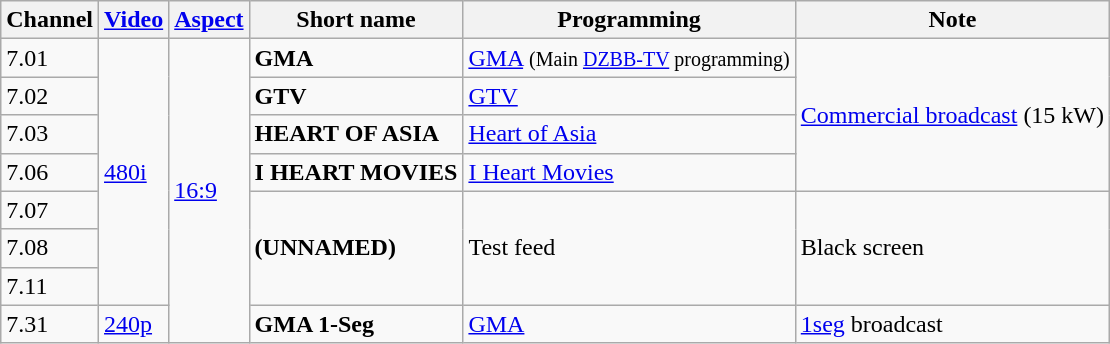<table class="wikitable">
<tr>
<th>Channel</th>
<th><a href='#'>Video</a></th>
<th><a href='#'>Aspect</a></th>
<th>Short name</th>
<th>Programming</th>
<th>Note</th>
</tr>
<tr>
<td>7.01</td>
<td rowspan="7"><a href='#'>480i</a></td>
<td rowspan="8"><a href='#'>16:9</a></td>
<td><strong>GMA</strong></td>
<td><a href='#'>GMA</a> <small>(Main <a href='#'>DZBB-TV</a> programming)</small></td>
<td rowspan="4"><a href='#'>Commercial broadcast</a> (15 kW)</td>
</tr>
<tr>
<td>7.02</td>
<td><strong>GTV</strong></td>
<td><a href='#'>GTV</a></td>
</tr>
<tr>
<td>7.03</td>
<td><strong>HEART OF ASIA</strong></td>
<td><a href='#'>Heart of Asia</a></td>
</tr>
<tr>
<td>7.06</td>
<td><strong>I HEART MOVIES</strong></td>
<td><a href='#'>I Heart Movies</a></td>
</tr>
<tr>
<td>7.07</td>
<td rowspan="3"><strong>(UNNAMED)</strong></td>
<td rowspan="3">Test feed</td>
<td rowspan="3">Black screen</td>
</tr>
<tr>
<td>7.08</td>
</tr>
<tr>
<td>7.11</td>
</tr>
<tr>
<td>7.31</td>
<td><a href='#'>240p</a></td>
<td><strong>GMA 1-Seg</strong></td>
<td><a href='#'>GMA</a></td>
<td><a href='#'>1seg</a> broadcast</td>
</tr>
</table>
